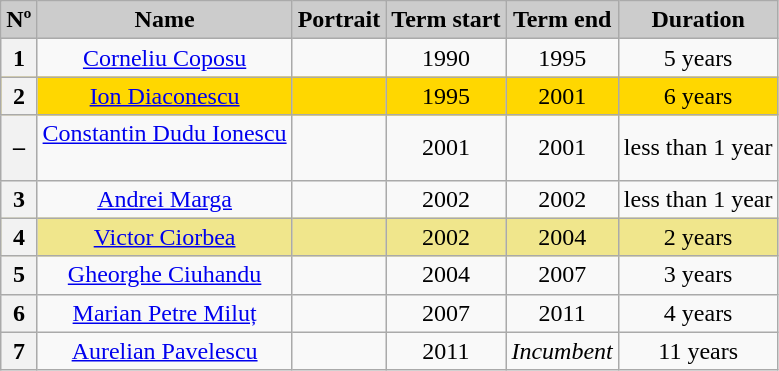<table class="wikitable" style="text-align:center;">
<tr>
<th style="background:#ccc;">Nº</th>
<th style="background:#ccc;">Name<br></th>
<th style="background:#ccc;">Portrait</th>
<th style="background:#ccc;">Term start</th>
<th style="background:#ccc;">Term end</th>
<th style="background:#ccc;">Duration</th>
</tr>
<tr>
<th>1</th>
<td><a href='#'>Corneliu Coposu</a><br></td>
<td></td>
<td>1990</td>
<td>1995</td>
<td> 5 years</td>
</tr>
<tr style="background:gold">
<th>2</th>
<td><a href='#'>Ion Diaconescu</a><br></td>
<td></td>
<td>1995</td>
<td>2001</td>
<td> 6 years</td>
</tr>
<tr>
<th>–</th>
<td><a href='#'>Constantin Dudu Ionescu</a><br><br></td>
<td></td>
<td>2001</td>
<td>2001</td>
<td>less than 1 year</td>
</tr>
<tr>
<th>3</th>
<td><a href='#'>Andrei Marga</a><br></td>
<td></td>
<td>2002</td>
<td>2002</td>
<td>less than 1 year</td>
</tr>
<tr style="background:#F0E68C">
<th>4</th>
<td><a href='#'>Victor Ciorbea</a><br></td>
<td></td>
<td>2002</td>
<td>2004</td>
<td> 2 years</td>
</tr>
<tr>
<th>5</th>
<td><a href='#'>Gheorghe Ciuhandu</a><br></td>
<td></td>
<td>2004</td>
<td>2007</td>
<td> 3 years</td>
</tr>
<tr>
<th>6</th>
<td><a href='#'>Marian Petre Miluț</a><br></td>
<td></td>
<td>2007</td>
<td>2011</td>
<td> 4 years</td>
</tr>
<tr>
<th>7</th>
<td><a href='#'>Aurelian Pavelescu</a><br></td>
<td></td>
<td>2011</td>
<td><em>Incumbent</em></td>
<td> 11 years</td>
</tr>
</table>
